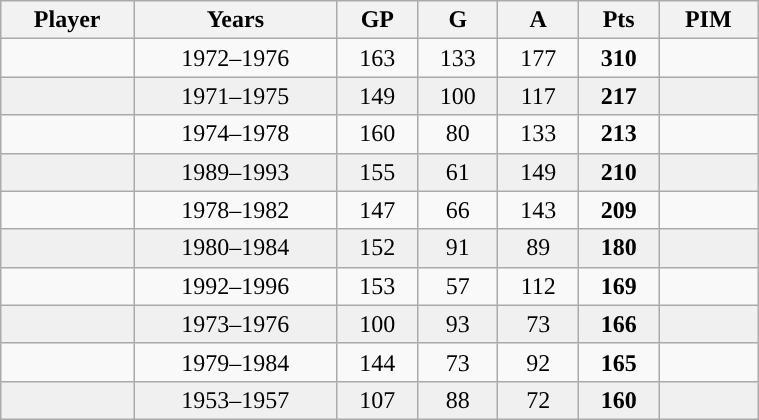<table class="wikitable sortable" style="text-align:center" width=40%>
<tr>
<th>Player</th>
<th>Years</th>
<th>GP</th>
<th>G</th>
<th>A</th>
<th>Pts</th>
<th>PIM</th>
</tr>
<tr>
<td></td>
<td>1972–1976</td>
<td>163</td>
<td>133</td>
<td>177</td>
<td><strong>310</strong></td>
<td></td>
</tr>
<tr bgcolor="f0f0f0">
<td></td>
<td>1971–1975</td>
<td>149</td>
<td>100</td>
<td>117</td>
<td><strong>217</strong></td>
<td></td>
</tr>
<tr>
<td></td>
<td>1974–1978</td>
<td>160</td>
<td>80</td>
<td>133</td>
<td><strong>213</strong></td>
<td></td>
</tr>
<tr bgcolor="f0f0f0">
<td></td>
<td>1989–1993</td>
<td>155</td>
<td>61</td>
<td>149</td>
<td><strong>210</strong></td>
<td></td>
</tr>
<tr>
<td></td>
<td>1978–1982</td>
<td>147</td>
<td>66</td>
<td>143</td>
<td><strong>209</strong></td>
<td></td>
</tr>
<tr bgcolor="f0f0f0">
<td></td>
<td>1980–1984</td>
<td>152</td>
<td>91</td>
<td>89</td>
<td><strong>180</strong></td>
<td></td>
</tr>
<tr>
<td></td>
<td>1992–1996</td>
<td>153</td>
<td>57</td>
<td>112</td>
<td><strong>169</strong></td>
<td></td>
</tr>
<tr bgcolor="f0f0f0">
<td></td>
<td>1973–1976</td>
<td>100</td>
<td>93</td>
<td>73</td>
<td><strong>166</strong></td>
<td></td>
</tr>
<tr>
<td></td>
<td>1979–1984</td>
<td>144</td>
<td>73</td>
<td>92</td>
<td><strong>165</strong></td>
<td></td>
</tr>
<tr bgcolor="f0f0f0">
<td></td>
<td>1953–1957</td>
<td>107</td>
<td>88</td>
<td>72</td>
<td><strong>160</strong></td>
<td></td>
</tr>
</table>
